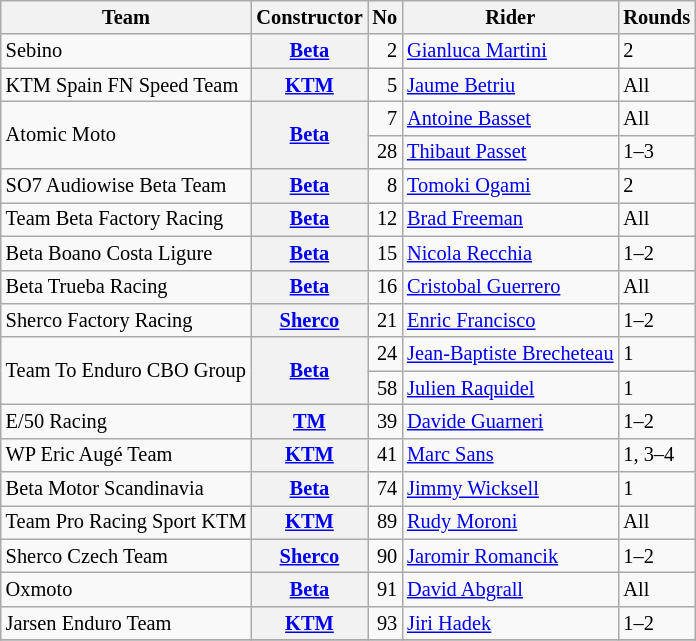<table class="wikitable" style="font-size: 85%;">
<tr>
<th>Team</th>
<th>Constructor</th>
<th>No</th>
<th>Rider</th>
<th>Rounds</th>
</tr>
<tr>
<td>Sebino</td>
<th><a href='#'>Beta</a></th>
<td align="right">2</td>
<td> <a href='#'>Gianluca Martini</a></td>
<td>2</td>
</tr>
<tr>
<td>KTM Spain FN Speed Team</td>
<th><a href='#'>KTM</a></th>
<td align="right">5</td>
<td> <a href='#'>Jaume Betriu</a></td>
<td>All</td>
</tr>
<tr>
<td rowspan=2>Atomic Moto</td>
<th rowspan=2><a href='#'>Beta</a></th>
<td align="right">7</td>
<td> <a href='#'>Antoine Basset</a></td>
<td>All</td>
</tr>
<tr>
<td align="right">28</td>
<td> <a href='#'>Thibaut Passet</a></td>
<td>1–3</td>
</tr>
<tr>
<td>SO7 Audiowise Beta Team</td>
<th><a href='#'>Beta</a></th>
<td align="right">8</td>
<td> <a href='#'>Tomoki Ogami</a></td>
<td>2</td>
</tr>
<tr>
<td>Team Beta Factory Racing</td>
<th><a href='#'>Beta</a></th>
<td align="right">12</td>
<td> <a href='#'>Brad Freeman</a></td>
<td>All</td>
</tr>
<tr>
<td>Beta Boano Costa Ligure</td>
<th><a href='#'>Beta</a></th>
<td align="right">15</td>
<td> <a href='#'>Nicola Recchia</a></td>
<td>1–2</td>
</tr>
<tr>
<td>Beta Trueba Racing</td>
<th><a href='#'>Beta</a></th>
<td align="right">16</td>
<td> <a href='#'>Cristobal Guerrero</a></td>
<td>All</td>
</tr>
<tr>
<td>Sherco Factory Racing</td>
<th><a href='#'>Sherco</a></th>
<td align="right">21</td>
<td> <a href='#'>Enric Francisco</a></td>
<td>1–2</td>
</tr>
<tr>
<td rowspan=2>Team To Enduro CBO Group</td>
<th rowspan=2><a href='#'>Beta</a></th>
<td align="right">24</td>
<td> <a href='#'>Jean-Baptiste Brecheteau</a></td>
<td>1</td>
</tr>
<tr>
<td align="right">58</td>
<td> <a href='#'>Julien Raquidel</a></td>
<td>1</td>
</tr>
<tr>
<td>E/50 Racing</td>
<th><a href='#'>TM</a></th>
<td align="right">39</td>
<td> <a href='#'>Davide Guarneri</a></td>
<td>1–2</td>
</tr>
<tr>
<td>WP Eric Augé Team</td>
<th><a href='#'>KTM</a></th>
<td align="right">41</td>
<td> <a href='#'>Marc Sans</a></td>
<td>1, 3–4</td>
</tr>
<tr>
<td>Beta Motor Scandinavia</td>
<th><a href='#'>Beta</a></th>
<td align="right">74</td>
<td> <a href='#'>Jimmy Wicksell</a></td>
<td>1</td>
</tr>
<tr>
<td>Team Pro Racing Sport KTM</td>
<th><a href='#'>KTM</a></th>
<td align="right">89</td>
<td> <a href='#'>Rudy Moroni</a></td>
<td>All</td>
</tr>
<tr>
<td>Sherco Czech Team</td>
<th><a href='#'>Sherco</a></th>
<td align="right">90</td>
<td> <a href='#'>Jaromir Romancik</a></td>
<td>1–2</td>
</tr>
<tr>
<td>Oxmoto</td>
<th><a href='#'>Beta</a></th>
<td align="right">91</td>
<td> <a href='#'>David Abgrall</a></td>
<td>All</td>
</tr>
<tr>
<td>Jarsen Enduro Team</td>
<th><a href='#'>KTM</a></th>
<td align="right">93</td>
<td> <a href='#'>Jiri Hadek</a></td>
<td>1–2</td>
</tr>
<tr>
</tr>
</table>
